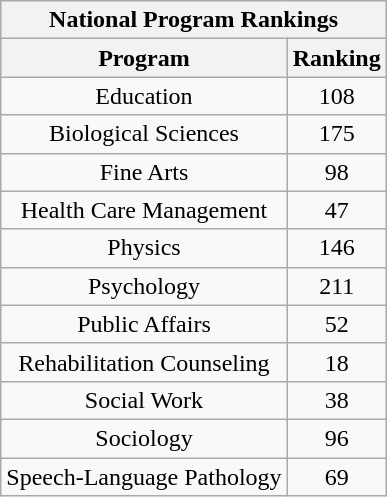<table class="wikitable sortable collapsible collapsed" style="float:right; text-align:center">
<tr>
<th colspan=4>National Program Rankings</th>
</tr>
<tr>
<th>Program</th>
<th>Ranking</th>
</tr>
<tr>
<td>Education</td>
<td>108</td>
</tr>
<tr>
<td>Biological Sciences</td>
<td>175</td>
</tr>
<tr>
<td>Fine Arts</td>
<td>98</td>
</tr>
<tr>
<td>Health Care Management</td>
<td>47</td>
</tr>
<tr>
<td>Physics</td>
<td>146</td>
</tr>
<tr>
<td>Psychology</td>
<td>211</td>
</tr>
<tr>
<td>Public Affairs</td>
<td>52</td>
</tr>
<tr>
<td>Rehabilitation Counseling</td>
<td>18</td>
</tr>
<tr>
<td>Social Work</td>
<td>38</td>
</tr>
<tr>
<td>Sociology</td>
<td>96</td>
</tr>
<tr>
<td>Speech-Language Pathology</td>
<td>69</td>
</tr>
</table>
